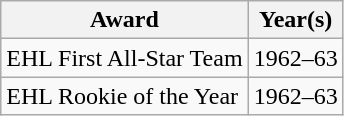<table class="wikitable">
<tr>
<th>Award</th>
<th>Year(s)</th>
</tr>
<tr>
<td>EHL First All-Star Team</td>
<td>1962–63</td>
</tr>
<tr>
<td>EHL Rookie of the Year</td>
<td>1962–63</td>
</tr>
</table>
